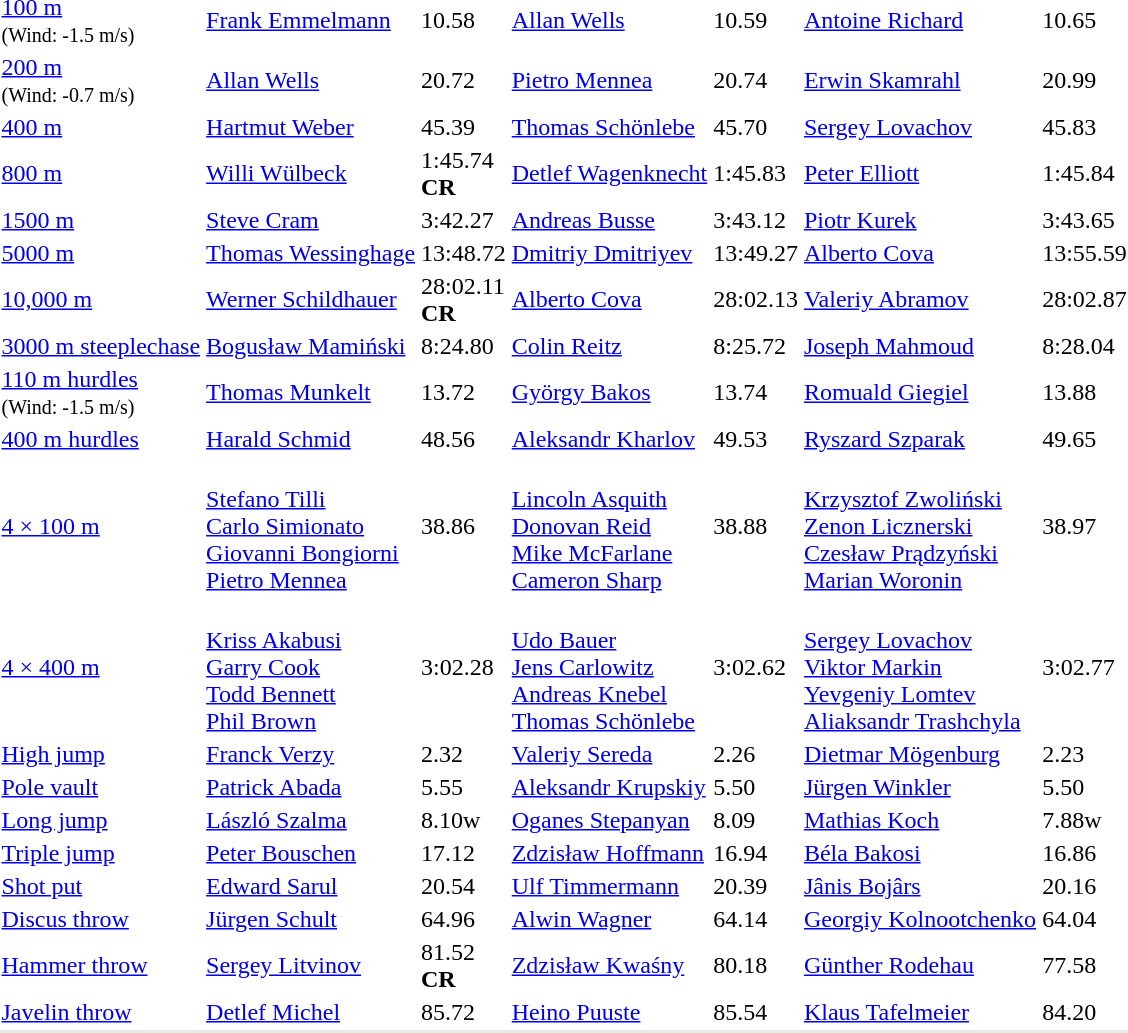<table>
<tr>
<td><a href='#'>100 m</a><br><small>(Wind: -1.5 m/s)</small></td>
<td><a href='#'>Frank Emmelmann</a><br></td>
<td>10.58</td>
<td><a href='#'>Allan Wells</a><br></td>
<td>10.59</td>
<td><a href='#'>Antoine Richard</a><br></td>
<td>10.65</td>
</tr>
<tr>
<td><a href='#'>200 m</a><br><small>(Wind: -0.7 m/s)</small></td>
<td><a href='#'>Allan Wells</a><br></td>
<td>20.72</td>
<td><a href='#'>Pietro Mennea</a><br></td>
<td>20.74</td>
<td><a href='#'>Erwin Skamrahl</a><br></td>
<td>20.99</td>
</tr>
<tr>
<td><a href='#'>400 m</a></td>
<td><a href='#'>Hartmut Weber</a><br></td>
<td>45.39</td>
<td><a href='#'>Thomas Schönlebe</a><br></td>
<td>45.70</td>
<td><a href='#'>Sergey Lovachov</a><br></td>
<td>45.83</td>
</tr>
<tr>
<td><a href='#'>800 m</a></td>
<td><a href='#'>Willi Wülbeck</a><br></td>
<td>1:45.74<br><strong>CR</strong></td>
<td><a href='#'>Detlef Wagenknecht</a><br></td>
<td>1:45.83</td>
<td><a href='#'>Peter Elliott</a><br></td>
<td>1:45.84</td>
</tr>
<tr>
<td><a href='#'>1500 m</a></td>
<td><a href='#'>Steve Cram</a><br></td>
<td>3:42.27</td>
<td><a href='#'>Andreas Busse</a><br></td>
<td>3:43.12</td>
<td><a href='#'>Piotr Kurek</a><br></td>
<td>3:43.65</td>
</tr>
<tr>
<td><a href='#'>5000 m</a></td>
<td><a href='#'>Thomas Wessinghage</a><br></td>
<td>13:48.72</td>
<td><a href='#'>Dmitriy Dmitriyev</a><br></td>
<td>13:49.27</td>
<td><a href='#'>Alberto Cova</a><br></td>
<td>13:55.59</td>
</tr>
<tr>
<td><a href='#'>10,000 m</a></td>
<td><a href='#'>Werner Schildhauer</a><br></td>
<td>28:02.11<br><strong>CR</strong></td>
<td><a href='#'>Alberto Cova</a><br></td>
<td>28:02.13</td>
<td><a href='#'>Valeriy Abramov</a><br></td>
<td>28:02.87</td>
</tr>
<tr>
<td><a href='#'>3000 m steeplechase</a></td>
<td><a href='#'>Bogusław Mamiński</a><br></td>
<td>8:24.80</td>
<td><a href='#'>Colin Reitz</a><br></td>
<td>8:25.72</td>
<td><a href='#'>Joseph Mahmoud</a><br></td>
<td>8:28.04</td>
</tr>
<tr>
<td><a href='#'>110 m hurdles</a><br><small>(Wind: -1.5 m/s)</small></td>
<td><a href='#'>Thomas Munkelt</a><br></td>
<td>13.72</td>
<td><a href='#'>György Bakos</a><br></td>
<td>13.74</td>
<td><a href='#'>Romuald Giegiel</a><br></td>
<td>13.88</td>
</tr>
<tr>
<td><a href='#'>400 m hurdles</a></td>
<td><a href='#'>Harald Schmid</a><br></td>
<td>48.56</td>
<td><a href='#'>Aleksandr Kharlov</a><br></td>
<td>49.53</td>
<td><a href='#'>Ryszard Szparak</a><br></td>
<td>49.65</td>
</tr>
<tr>
<td><a href='#'>4 × 100 m</a></td>
<td><br><a href='#'>Stefano Tilli</a><br><a href='#'>Carlo Simionato</a><br><a href='#'>Giovanni Bongiorni</a><br><a href='#'>Pietro Mennea</a></td>
<td>38.86</td>
<td><br><a href='#'>Lincoln Asquith</a><br><a href='#'>Donovan Reid</a><br><a href='#'>Mike McFarlane</a><br><a href='#'>Cameron Sharp</a></td>
<td>38.88</td>
<td><br><a href='#'>Krzysztof Zwoliński</a><br><a href='#'>Zenon Licznerski</a><br><a href='#'>Czesław Prądzyński</a><br><a href='#'>Marian Woronin</a></td>
<td>38.97</td>
</tr>
<tr>
<td><a href='#'>4 × 400 m</a></td>
<td><br><a href='#'>Kriss Akabusi</a><br><a href='#'>Garry Cook</a><br><a href='#'>Todd Bennett</a><br><a href='#'>Phil Brown</a></td>
<td>3:02.28</td>
<td><br><a href='#'>Udo Bauer</a><br><a href='#'>Jens Carlowitz</a><br><a href='#'>Andreas Knebel</a><br><a href='#'>Thomas Schönlebe</a></td>
<td>3:02.62</td>
<td><br><a href='#'>Sergey Lovachov</a><br><a href='#'>Viktor Markin</a><br><a href='#'>Yevgeniy Lomtev</a><br><a href='#'>Aliaksandr Trashchyla</a></td>
<td>3:02.77</td>
</tr>
<tr>
<td><a href='#'>High jump</a></td>
<td><a href='#'>Franck Verzy</a><br></td>
<td>2.32</td>
<td><a href='#'>Valeriy Sereda</a><br></td>
<td>2.26</td>
<td><a href='#'>Dietmar Mögenburg</a><br></td>
<td>2.23</td>
</tr>
<tr>
<td><a href='#'>Pole vault</a></td>
<td><a href='#'>Patrick Abada</a><br></td>
<td>5.55</td>
<td><a href='#'>Aleksandr Krupskiy</a><br></td>
<td>5.50</td>
<td><a href='#'>Jürgen Winkler</a><br></td>
<td>5.50</td>
</tr>
<tr>
<td><a href='#'>Long jump</a></td>
<td><a href='#'>László Szalma</a><br></td>
<td>8.10w</td>
<td><a href='#'>Oganes Stepanyan</a><br></td>
<td>8.09</td>
<td><a href='#'>Mathias Koch</a><br></td>
<td>7.88w</td>
</tr>
<tr>
<td><a href='#'>Triple jump</a></td>
<td><a href='#'>Peter Bouschen</a><br></td>
<td>17.12</td>
<td><a href='#'>Zdzisław Hoffmann</a><br></td>
<td>16.94</td>
<td><a href='#'>Béla Bakosi</a><br></td>
<td>16.86</td>
</tr>
<tr>
<td><a href='#'>Shot put</a></td>
<td><a href='#'>Edward Sarul</a><br></td>
<td>20.54</td>
<td><a href='#'>Ulf Timmermann</a><br></td>
<td>20.39</td>
<td><a href='#'>Jânis Bojârs</a><br></td>
<td>20.16</td>
</tr>
<tr>
<td><a href='#'>Discus throw</a></td>
<td><a href='#'>Jürgen Schult</a><br></td>
<td>64.96</td>
<td><a href='#'>Alwin Wagner</a><br></td>
<td>64.14</td>
<td><a href='#'>Georgiy Kolnootchenko</a><br></td>
<td>64.04</td>
</tr>
<tr>
<td><a href='#'>Hammer throw</a></td>
<td><a href='#'>Sergey Litvinov</a><br></td>
<td>81.52<br><strong>CR</strong></td>
<td><a href='#'>Zdzisław Kwaśny</a><br></td>
<td>80.18</td>
<td><a href='#'>Günther Rodehau</a><br></td>
<td>77.58</td>
</tr>
<tr>
<td><a href='#'>Javelin throw</a></td>
<td><a href='#'>Detlef Michel</a><br></td>
<td>85.72</td>
<td><a href='#'>Heino Puuste</a><br></td>
<td>85.54</td>
<td><a href='#'>Klaus Tafelmeier</a><br></td>
<td>84.20</td>
</tr>
<tr style="background:#e8e8e8;">
<td colspan=7></td>
</tr>
</table>
